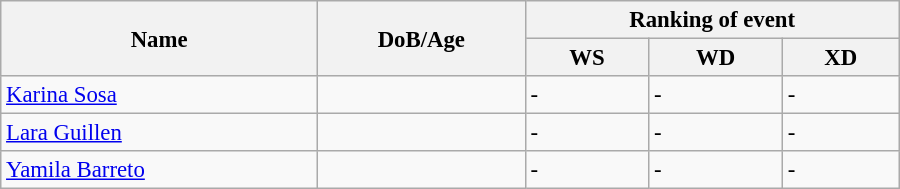<table class="wikitable" style="width:600px; font-size:95%;">
<tr>
<th rowspan="2" align="left">Name</th>
<th rowspan="2" align="left">DoB/Age</th>
<th colspan="3" align="center">Ranking of event</th>
</tr>
<tr>
<th align="center">WS</th>
<th>WD</th>
<th align="center">XD</th>
</tr>
<tr>
<td><a href='#'>Karina Sosa</a></td>
<td></td>
<td>-</td>
<td>-</td>
<td>-</td>
</tr>
<tr>
<td><a href='#'>Lara Guillen</a></td>
<td></td>
<td>-</td>
<td>-</td>
<td>-</td>
</tr>
<tr>
<td><a href='#'>Yamila Barreto</a></td>
<td></td>
<td>-</td>
<td>-</td>
<td>-</td>
</tr>
</table>
